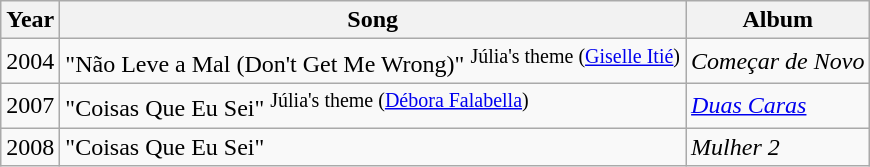<table class="wikitable">
<tr>
<th align="left">Year</th>
<th align="left">Song</th>
<th align="left">Album</th>
</tr>
<tr>
<td align="left">2004</td>
<td align="left">"Não Leve a Mal (Don't Get Me Wrong)"   <sup>Júlia's theme (<a href='#'>Giselle Itié</a>)</sup></td>
<td align="left"><em>Começar de Novo</em></td>
</tr>
<tr>
<td rowspan="1">2007</td>
<td align="left">"Coisas Que Eu Sei"  <sup>Júlia's theme (<a href='#'>Débora Falabella</a>)</sup></td>
<td align="left"><em><a href='#'>Duas Caras</a></em></td>
</tr>
<tr>
<td rowspan="1">2008</td>
<td align="left">"Coisas Que Eu Sei"</td>
<td align="left"><em>Mulher 2</em></td>
</tr>
</table>
